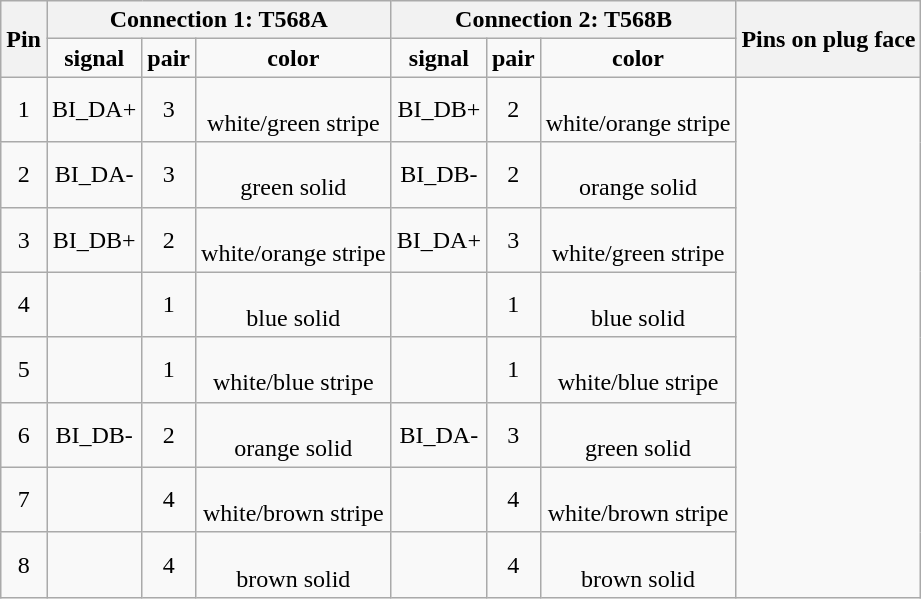<table class="wikitable" style="text-align:center">
<tr>
<th rowspan="2">Pin</th>
<th colspan="3">Connection 1: T568A<br></th>
<th colspan="3">Connection 2: T568B<br></th>
<th rowspan="2">Pins on plug face</th>
</tr>
<tr>
<td><strong>signal</strong></td>
<td><strong>pair</strong></td>
<td><strong>color</strong></td>
<td><strong>signal</strong></td>
<td><strong>pair</strong></td>
<td><strong>color</strong></td>
</tr>
<tr>
<td>1</td>
<td>BI_DA+</td>
<td>3</td>
<td><br>white/green stripe</td>
<td>BI_DB+</td>
<td>2</td>
<td><br>white/orange stripe</td>
<td rowspan="8"></td>
</tr>
<tr>
<td>2</td>
<td>BI_DA-</td>
<td>3</td>
<td><br>green solid</td>
<td>BI_DB-</td>
<td>2</td>
<td><br>orange solid</td>
</tr>
<tr>
<td>3</td>
<td>BI_DB+</td>
<td>2</td>
<td><br>white/orange stripe</td>
<td>BI_DA+</td>
<td>3</td>
<td><br>white/green stripe</td>
</tr>
<tr>
<td>4</td>
<td></td>
<td>1</td>
<td><br>blue solid</td>
<td></td>
<td>1</td>
<td><br>blue solid</td>
</tr>
<tr>
<td>5</td>
<td></td>
<td>1</td>
<td><br>white/blue stripe</td>
<td></td>
<td>1</td>
<td><br>white/blue stripe</td>
</tr>
<tr>
<td>6</td>
<td>BI_DB-</td>
<td>2</td>
<td><br>orange solid</td>
<td>BI_DA-</td>
<td>3</td>
<td><br>green solid</td>
</tr>
<tr>
<td>7</td>
<td></td>
<td>4</td>
<td><br>white/brown stripe</td>
<td></td>
<td>4</td>
<td><br>white/brown stripe</td>
</tr>
<tr>
<td>8</td>
<td></td>
<td>4</td>
<td><br>brown solid</td>
<td></td>
<td>4</td>
<td><br>brown solid</td>
</tr>
</table>
